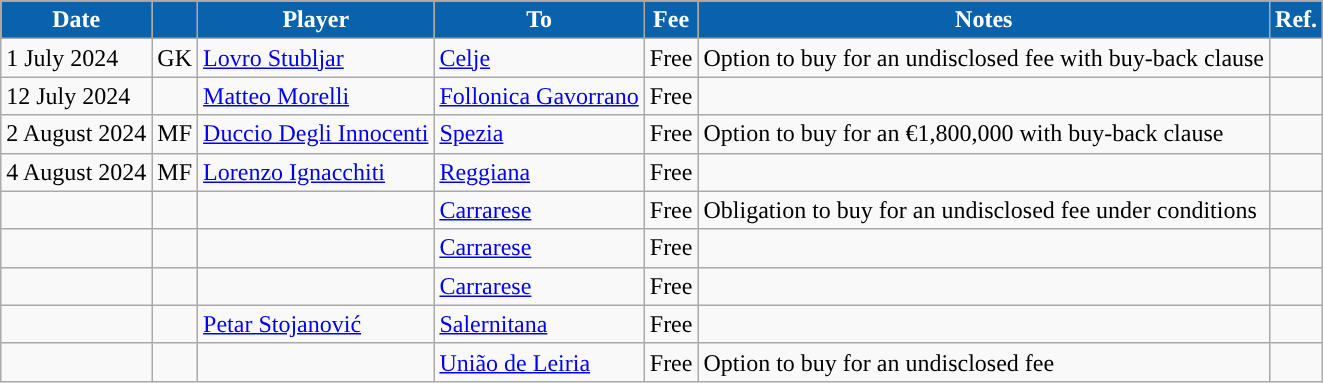<table class="wikitable">
<tr>
<th style="background:#0962AB;color:white">Date</th>
<th style="background:#0962AB;color:white"></th>
<th style="background:#0962AB;color:white">Player</th>
<th style="background:#0962AB;color:white">To</th>
<th style="background:#0962AB;color:white">Fee</th>
<th style="background:#0962AB;color:white">Notes</th>
<th style="background:#0962AB;color:white">Ref.</th>
</tr>
<tr>
<td>1 July 2024</td>
<td>GK</td>
<td> <a href='#'>Lovro Stubljar</a></td>
<td> <a href='#'>Celje</a></td>
<td>Free</td>
<td>Option to buy for an undisclosed fee with buy-back clause</td>
<td></td>
</tr>
<tr>
<td>12 July 2024</td>
<td></td>
<td> <a href='#'>Matteo Morelli</a></td>
<td> <a href='#'>Follonica Gavorrano</a></td>
<td>Free</td>
<td></td>
<td></td>
</tr>
<tr>
<td>2 August 2024</td>
<td>MF</td>
<td> <a href='#'>Duccio Degli Innocenti</a></td>
<td> <a href='#'>Spezia</a></td>
<td>Free</td>
<td>Option to buy for an €1,800,000 with buy-back clause</td>
<td></td>
</tr>
<tr>
<td>4 August 2024</td>
<td>MF</td>
<td> <a href='#'>Lorenzo Ignacchiti</a></td>
<td> <a href='#'>Reggiana</a></td>
<td>Free</td>
<td></td>
<td></td>
</tr>
<tr>
<td></td>
<td></td>
<td> </td>
<td> <a href='#'>Carrarese</a></td>
<td>Free</td>
<td>Obligation to buy for an undisclosed fee under conditions</td>
<td></td>
</tr>
<tr>
<td></td>
<td></td>
<td> </td>
<td> <a href='#'>Carrarese</a></td>
<td>Free</td>
<td></td>
<td></td>
</tr>
<tr>
<td></td>
<td></td>
<td> </td>
<td> <a href='#'>Carrarese</a></td>
<td>Free</td>
<td></td>
<td></td>
</tr>
<tr>
<td></td>
<td></td>
<td> <a href='#'>Petar Stojanović</a></td>
<td> <a href='#'>Salernitana</a></td>
<td>Free</td>
<td></td>
<td></td>
</tr>
<tr>
<td></td>
<td></td>
<td> </td>
<td> <a href='#'>União de Leiria</a></td>
<td>Free</td>
<td>Option to buy for an undisclosed fee</td>
<td></td>
</tr>
</table>
